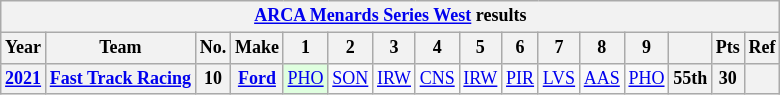<table class="wikitable" style="text-align:center; font-size:75%">
<tr>
<th colspan=21><a href='#'>ARCA Menards Series West</a> results</th>
</tr>
<tr>
<th>Year</th>
<th>Team</th>
<th>No.</th>
<th>Make</th>
<th>1</th>
<th>2</th>
<th>3</th>
<th>4</th>
<th>5</th>
<th>6</th>
<th>7</th>
<th>8</th>
<th>9</th>
<th></th>
<th>Pts</th>
<th>Ref</th>
</tr>
<tr>
<th><a href='#'>2021</a></th>
<th><a href='#'>Fast Track Racing</a></th>
<th>10</th>
<th><a href='#'>Ford</a></th>
<td style="background:#DFFFDF;"><a href='#'>PHO</a><br></td>
<td><a href='#'>SON</a></td>
<td><a href='#'>IRW</a></td>
<td><a href='#'>CNS</a></td>
<td><a href='#'>IRW</a></td>
<td><a href='#'>PIR</a></td>
<td><a href='#'>LVS</a></td>
<td><a href='#'>AAS</a></td>
<td><a href='#'>PHO</a></td>
<th>55th</th>
<th>30</th>
<th></th>
</tr>
</table>
